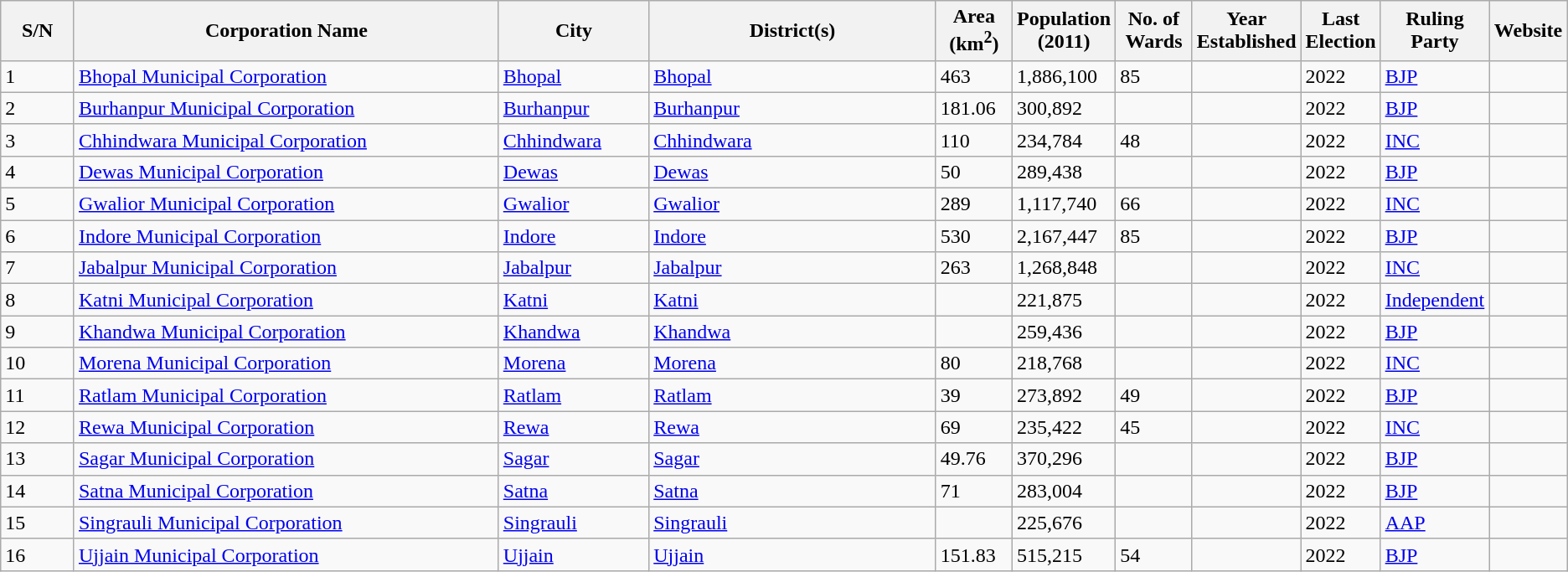<table class="wikitable sortable">
<tr>
<th style="width:05%;">S/N</th>
<th style="width:30%;">Corporation Name</th>
<th style="width:10%;">City</th>
<th style="width:20%;">District(s)</th>
<th style="width:05%;">Area (km<sup>2</sup>)</th>
<th style="width:05%;">Population (2011)</th>
<th style="width:05%;">No. of Wards</th>
<th style="width:05%;">Year Established</th>
<th style="width:05%;">Last Election</th>
<th style="width:05%;">Ruling Party</th>
<th style="width:05%;">Website<br><onlyinclude></th>
</tr>
<tr>
<td>1</td>
<td><a href='#'>Bhopal Municipal Corporation</a></td>
<td><a href='#'>Bhopal</a></td>
<td><a href='#'>Bhopal</a></td>
<td>463</td>
<td>1,886,100</td>
<td>85</td>
<td></td>
<td>2022</td>
<td><a href='#'>BJP</a></td>
<td></td>
</tr>
<tr>
<td>2</td>
<td><a href='#'>Burhanpur Municipal Corporation</a></td>
<td><a href='#'>Burhanpur</a></td>
<td><a href='#'>Burhanpur</a></td>
<td>181.06</td>
<td>300,892</td>
<td></td>
<td></td>
<td>2022</td>
<td><a href='#'>BJP</a></td>
<td></td>
</tr>
<tr>
<td>3</td>
<td><a href='#'>Chhindwara Municipal Corporation</a></td>
<td><a href='#'>Chhindwara</a></td>
<td><a href='#'>Chhindwara</a></td>
<td>110</td>
<td>234,784</td>
<td>48</td>
<td></td>
<td>2022</td>
<td><a href='#'>INC</a></td>
<td></td>
</tr>
<tr>
<td>4</td>
<td><a href='#'>Dewas Municipal Corporation</a></td>
<td><a href='#'>Dewas</a></td>
<td><a href='#'>Dewas</a></td>
<td>50</td>
<td>289,438</td>
<td></td>
<td></td>
<td>2022</td>
<td><a href='#'>BJP</a></td>
<td></td>
</tr>
<tr>
<td>5</td>
<td><a href='#'>Gwalior Municipal Corporation</a></td>
<td><a href='#'>Gwalior</a></td>
<td><a href='#'>Gwalior</a></td>
<td>289</td>
<td>1,117,740</td>
<td>66</td>
<td></td>
<td>2022</td>
<td><a href='#'>INC</a></td>
<td></td>
</tr>
<tr>
<td>6</td>
<td><a href='#'>Indore Municipal Corporation</a></td>
<td><a href='#'>Indore</a></td>
<td><a href='#'>Indore</a></td>
<td>530</td>
<td>2,167,447</td>
<td>85</td>
<td></td>
<td>2022</td>
<td><a href='#'>BJP</a></td>
<td></td>
</tr>
<tr>
<td>7</td>
<td><a href='#'>Jabalpur Municipal Corporation</a></td>
<td><a href='#'>Jabalpur</a></td>
<td><a href='#'>Jabalpur</a></td>
<td>263</td>
<td>1,268,848</td>
<td></td>
<td></td>
<td>2022</td>
<td><a href='#'>INC</a></td>
<td></td>
</tr>
<tr>
<td>8</td>
<td><a href='#'>Katni Municipal Corporation</a></td>
<td><a href='#'>Katni</a></td>
<td><a href='#'>Katni</a></td>
<td></td>
<td>221,875</td>
<td></td>
<td></td>
<td>2022</td>
<td><a href='#'>Independent</a></td>
<td></td>
</tr>
<tr>
<td>9</td>
<td><a href='#'>Khandwa Municipal Corporation</a></td>
<td><a href='#'>Khandwa</a></td>
<td><a href='#'>Khandwa</a></td>
<td></td>
<td>259,436</td>
<td></td>
<td></td>
<td>2022</td>
<td><a href='#'>BJP</a></td>
<td></td>
</tr>
<tr>
<td>10</td>
<td><a href='#'>Morena Municipal Corporation</a></td>
<td><a href='#'>Morena</a></td>
<td><a href='#'>Morena</a></td>
<td>80</td>
<td>218,768</td>
<td></td>
<td></td>
<td>2022</td>
<td><a href='#'>INC</a></td>
<td></td>
</tr>
<tr>
<td>11</td>
<td><a href='#'>Ratlam Municipal Corporation</a></td>
<td><a href='#'>Ratlam</a></td>
<td><a href='#'>Ratlam</a></td>
<td>39</td>
<td>273,892</td>
<td>49</td>
<td></td>
<td>2022</td>
<td><a href='#'>BJP</a></td>
<td></td>
</tr>
<tr>
<td>12</td>
<td><a href='#'>Rewa Municipal Corporation</a></td>
<td><a href='#'>Rewa</a></td>
<td><a href='#'>Rewa</a></td>
<td>69</td>
<td>235,422</td>
<td>45</td>
<td></td>
<td>2022</td>
<td><a href='#'>INC</a></td>
<td></td>
</tr>
<tr>
<td>13</td>
<td><a href='#'>Sagar Municipal Corporation</a></td>
<td><a href='#'>Sagar</a></td>
<td><a href='#'>Sagar</a></td>
<td>49.76</td>
<td>370,296</td>
<td></td>
<td></td>
<td>2022</td>
<td><a href='#'>BJP</a></td>
<td></td>
</tr>
<tr>
<td>14</td>
<td><a href='#'>Satna Municipal Corporation</a></td>
<td><a href='#'>Satna</a></td>
<td><a href='#'>Satna</a></td>
<td>71</td>
<td>283,004</td>
<td></td>
<td></td>
<td>2022</td>
<td><a href='#'>BJP</a></td>
<td></td>
</tr>
<tr>
<td>15</td>
<td><a href='#'>Singrauli Municipal Corporation</a></td>
<td><a href='#'>Singrauli</a></td>
<td><a href='#'>Singrauli</a></td>
<td></td>
<td>225,676</td>
<td></td>
<td></td>
<td>2022</td>
<td><a href='#'>AAP</a></td>
<td></td>
</tr>
<tr>
<td>16</td>
<td><a href='#'>Ujjain Municipal Corporation</a></td>
<td><a href='#'>Ujjain</a></td>
<td><a href='#'>Ujjain</a></td>
<td>151.83</td>
<td>515,215</td>
<td>54</td>
<td></td>
<td>2022</td>
<td><a href='#'>BJP</a></td>
<td><br></onlyinclude></td>
</tr>
</table>
